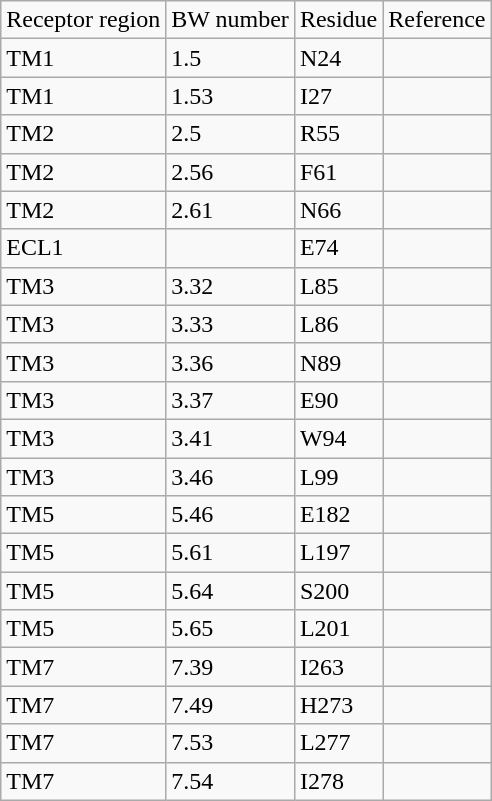<table class="wikitable">
<tr>
<td>Receptor region</td>
<td>BW number</td>
<td>Residue</td>
<td>Reference</td>
</tr>
<tr>
<td>TM1</td>
<td>1.5</td>
<td>N24</td>
<td></td>
</tr>
<tr>
<td>TM1</td>
<td>1.53</td>
<td>I27</td>
<td></td>
</tr>
<tr>
<td>TM2</td>
<td>2.5</td>
<td>R55</td>
<td></td>
</tr>
<tr>
<td>TM2</td>
<td>2.56</td>
<td>F61</td>
<td></td>
</tr>
<tr>
<td>TM2</td>
<td>2.61</td>
<td>N66</td>
<td></td>
</tr>
<tr>
<td>ECL1</td>
<td></td>
<td>E74</td>
<td></td>
</tr>
<tr>
<td>TM3</td>
<td>3.32</td>
<td>L85</td>
<td></td>
</tr>
<tr>
<td>TM3</td>
<td>3.33</td>
<td>L86</td>
<td></td>
</tr>
<tr>
<td>TM3</td>
<td>3.36</td>
<td>N89</td>
<td></td>
</tr>
<tr>
<td>TM3</td>
<td>3.37</td>
<td>E90</td>
<td></td>
</tr>
<tr>
<td>TM3</td>
<td>3.41</td>
<td>W94</td>
<td></td>
</tr>
<tr>
<td>TM3</td>
<td>3.46</td>
<td>L99</td>
<td></td>
</tr>
<tr>
<td>TM5</td>
<td>5.46</td>
<td>E182</td>
<td></td>
</tr>
<tr>
<td>TM5</td>
<td>5.61</td>
<td>L197</td>
<td></td>
</tr>
<tr>
<td>TM5</td>
<td>5.64</td>
<td>S200</td>
<td></td>
</tr>
<tr>
<td>TM5</td>
<td>5.65</td>
<td>L201</td>
<td></td>
</tr>
<tr>
<td>TM7</td>
<td>7.39</td>
<td>I263</td>
<td></td>
</tr>
<tr>
<td>TM7</td>
<td>7.49</td>
<td>H273</td>
<td></td>
</tr>
<tr>
<td>TM7</td>
<td>7.53</td>
<td>L277</td>
<td></td>
</tr>
<tr>
<td>TM7</td>
<td>7.54</td>
<td>I278</td>
<td></td>
</tr>
</table>
